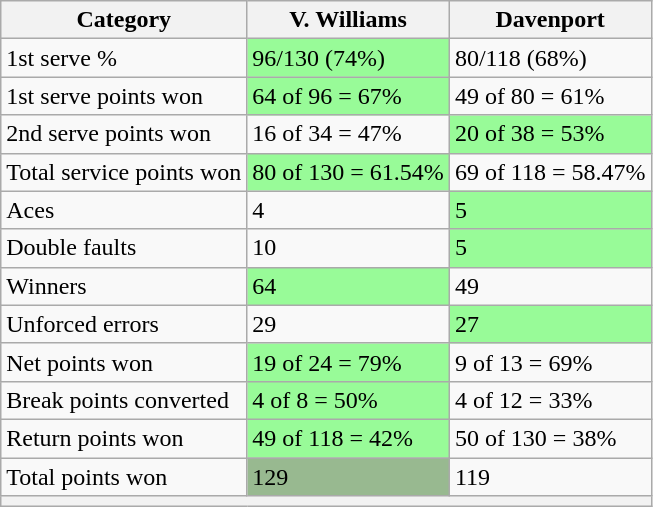<table class="wikitable">
<tr>
<th>Category</th>
<th> V. Williams</th>
<th> Davenport</th>
</tr>
<tr>
<td>1st serve %</td>
<td bgcolor=98FB98>96/130 (74%)</td>
<td>80/118 (68%)</td>
</tr>
<tr>
<td>1st serve points won</td>
<td bgcolor=98FB98>64 of 96 = 67%</td>
<td>49 of 80 = 61%</td>
</tr>
<tr>
<td>2nd serve points won</td>
<td>16 of 34 = 47%</td>
<td bgcolor=98FB98>20 of 38 = 53%</td>
</tr>
<tr>
<td>Total service points won</td>
<td bgcolor=98FB98>80 of 130 = 61.54%</td>
<td>69 of 118 = 58.47%</td>
</tr>
<tr>
<td>Aces</td>
<td>4</td>
<td bgcolor=98FB98>5</td>
</tr>
<tr>
<td>Double faults</td>
<td>10</td>
<td bgcolor=98FB98>5</td>
</tr>
<tr>
<td>Winners</td>
<td bgcolor=98FB98>64</td>
<td>49</td>
</tr>
<tr>
<td>Unforced errors</td>
<td>29</td>
<td bgcolor=98FB98>27</td>
</tr>
<tr>
<td>Net points won</td>
<td bgcolor=98FB98>19 of 24 = 79%</td>
<td>9 of 13 = 69%</td>
</tr>
<tr>
<td>Break points converted</td>
<td bgcolor=98FB98>4 of 8 = 50%</td>
<td>4 of 12 = 33%</td>
</tr>
<tr>
<td>Return points won</td>
<td bgcolor=98FB98>49 of 118 = 42%</td>
<td>50 of 130 = 38%</td>
</tr>
<tr>
<td>Total points won</td>
<td bgcolor=98FB989>129</td>
<td>119</td>
</tr>
<tr>
<th colspan=3></th>
</tr>
</table>
